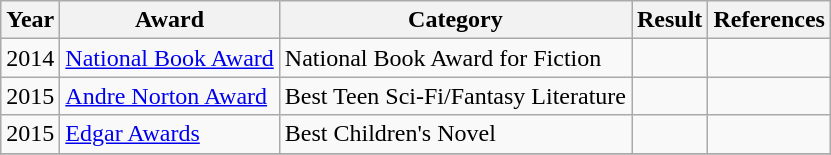<table class="wikitable sortable">
<tr>
<th>Year</th>
<th>Award</th>
<th>Category</th>
<th>Result</th>
<th>References</th>
</tr>
<tr>
<td rowspan="1" style="text-align:center;">2014</td>
<td rowspan="1"><a href='#'>National Book Award</a></td>
<td>National Book Award for Fiction</td>
<td></td>
<td rowspan="1" style="text-align:center;"></td>
</tr>
<tr>
<td rowspan="1" style="text-align:center;">2015</td>
<td rowspan="1"><a href='#'>Andre Norton Award</a></td>
<td>Best Teen Sci-Fi/Fantasy Literature</td>
<td></td>
<td rowspan="1" style="text-align:center;"></td>
</tr>
<tr>
<td rowspan="1" style="text-align:center;">2015</td>
<td rowspan="1"><a href='#'>Edgar Awards</a></td>
<td>Best Children's Novel</td>
<td></td>
<td rowspan="1" style="text-align:center;"></td>
</tr>
<tr>
</tr>
</table>
